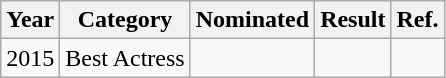<table class="wikitable">
<tr>
<th>Year</th>
<th>Category</th>
<th>Nominated</th>
<th>Result</th>
<th>Ref.</th>
</tr>
<tr>
<td>2015</td>
<td>Best Actress</td>
<td></td>
<td></td>
<td></td>
</tr>
</table>
